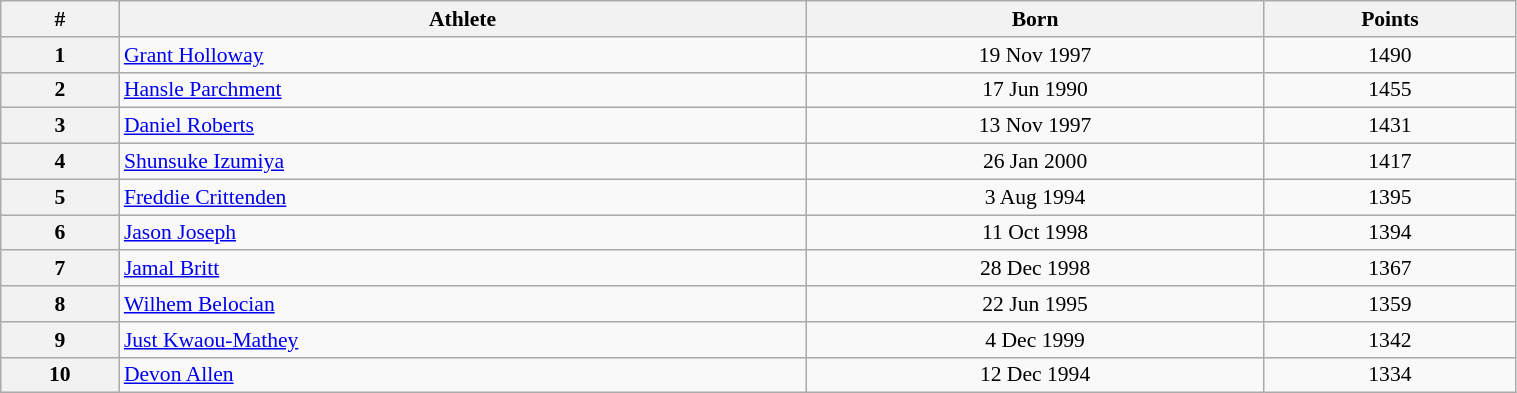<table class="wikitable" width=80% style="font-size:90%; text-align:center;">
<tr>
<th>#</th>
<th>Athlete</th>
<th>Born</th>
<th>Points</th>
</tr>
<tr>
<th>1</th>
<td align=left> <a href='#'>Grant Holloway</a></td>
<td>19 Nov 1997</td>
<td>1490</td>
</tr>
<tr>
<th>2</th>
<td align=left> <a href='#'>Hansle Parchment</a></td>
<td>17 Jun 1990</td>
<td>1455</td>
</tr>
<tr>
<th>3</th>
<td align=left> <a href='#'>Daniel Roberts</a></td>
<td>13 Nov 1997</td>
<td>1431</td>
</tr>
<tr>
<th>4</th>
<td align=left> <a href='#'>Shunsuke Izumiya</a></td>
<td>26 Jan 2000</td>
<td>1417</td>
</tr>
<tr>
<th>5</th>
<td align=left> <a href='#'>Freddie Crittenden</a></td>
<td>3 Aug 1994</td>
<td>1395</td>
</tr>
<tr>
<th>6</th>
<td align=left> <a href='#'>Jason Joseph</a></td>
<td>11 Oct 1998</td>
<td>1394</td>
</tr>
<tr>
<th>7</th>
<td align=left> <a href='#'>Jamal Britt</a></td>
<td>28 Dec 1998</td>
<td>1367</td>
</tr>
<tr>
<th>8</th>
<td align=left> <a href='#'>Wilhem Belocian</a></td>
<td>22 Jun 1995</td>
<td>1359</td>
</tr>
<tr>
<th>9</th>
<td align=left> <a href='#'>Just Kwaou-Mathey</a></td>
<td>4 Dec 1999</td>
<td>1342</td>
</tr>
<tr>
<th>10</th>
<td align=left> <a href='#'>Devon Allen</a></td>
<td>12 Dec 1994</td>
<td>1334</td>
</tr>
</table>
